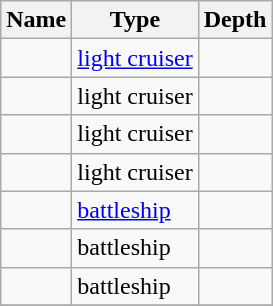<table class="wikitable sortable">
<tr>
<th>Name</th>
<th>Type</th>
<th>Depth</th>
</tr>
<tr>
<td></td>
<td><a href='#'>light cruiser</a></td>
<td></td>
</tr>
<tr>
<td></td>
<td>light cruiser</td>
<td></td>
</tr>
<tr>
<td></td>
<td>light cruiser</td>
<td></td>
</tr>
<tr>
<td></td>
<td>light cruiser</td>
<td></td>
</tr>
<tr>
<td></td>
<td><a href='#'>battleship</a></td>
<td></td>
</tr>
<tr>
<td></td>
<td>battleship</td>
<td></td>
</tr>
<tr>
<td></td>
<td>battleship</td>
<td></td>
</tr>
<tr>
</tr>
</table>
